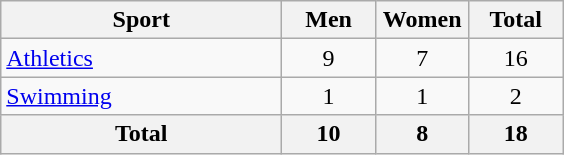<table class="wikitable sortable" style="text-align:center;">
<tr>
<th width=180>Sport</th>
<th width=55>Men</th>
<th width=55>Women</th>
<th width=55>Total</th>
</tr>
<tr>
<td align=left><a href='#'>Athletics</a></td>
<td>9</td>
<td>7</td>
<td>16</td>
</tr>
<tr>
<td align=left><a href='#'>Swimming</a></td>
<td>1</td>
<td>1</td>
<td>2</td>
</tr>
<tr>
<th>Total</th>
<th>10</th>
<th>8</th>
<th>18</th>
</tr>
</table>
